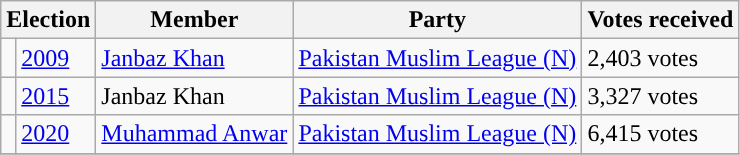<table class="wikitable">
<tr>
<th colspan="2">Election</th>
<th>Member</th>
<th>Party</th>
<th>Votes received</th>
</tr>
<tr>
<td style="background-color: "></td>
<td><a href='#'>2009</a></td>
<td><a href='#'>Janbaz Khan</a></td>
<td><a href='#'>Pakistan Muslim League (N)</a></td>
<td>2,403 votes</td>
</tr>
<tr>
<td style="background-color: "></td>
<td><a href='#'>2015</a></td>
<td>Janbaz Khan</td>
<td><a href='#'>Pakistan Muslim League (N)</a></td>
<td>3,327 votes</td>
</tr>
<tr>
<td style="background-color: "></td>
<td><a href='#'>2020</a></td>
<td><a href='#'>Muhammad Anwar</a></td>
<td><a href='#'>Pakistan Muslim League (N)</a></td>
<td>6,415 votes</td>
</tr>
<tr>
</tr>
</table>
